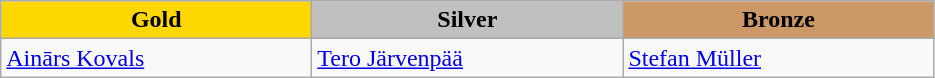<table class="wikitable" style="text-align:left">
<tr align="center">
<td width=200 bgcolor=gold><strong>Gold</strong></td>
<td width=200 bgcolor=silver><strong>Silver</strong></td>
<td width=200 bgcolor=CC9966><strong>Bronze</strong></td>
</tr>
<tr>
<td><a href='#'>Ainārs Kovals</a><br><em></em></td>
<td><a href='#'>Tero Järvenpää</a><br><em></em></td>
<td><a href='#'>Stefan Müller</a><br><em></em></td>
</tr>
</table>
